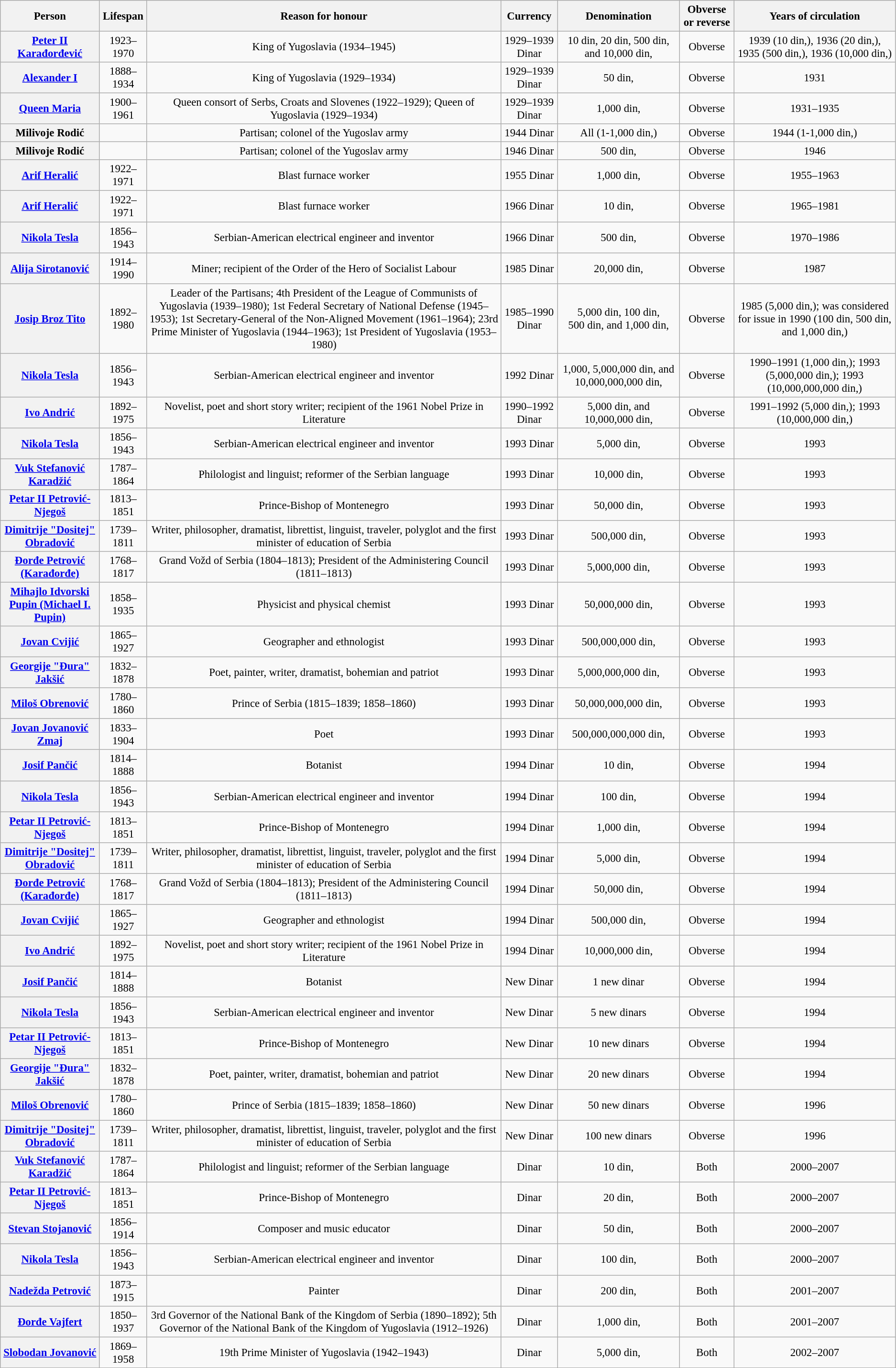<table class="wikitable" style="font-size:95%; text-align:center;">
<tr>
<th>Person</th>
<th>Lifespan</th>
<th>Reason for honour</th>
<th>Currency</th>
<th>Denomination</th>
<th>Obverse or reverse</th>
<th>Years of circulation</th>
</tr>
<tr>
<th><a href='#'>Peter II Karađorđević</a></th>
<td>1923–1970</td>
<td>King of Yugoslavia (1934–1945)</td>
<td>1929–1939 Dinar</td>
<td>10 din, 20 din, 500 din, and 10,000 din,</td>
<td>Obverse</td>
<td>1939 (10 din,), 1936 (20 din,), 1935 (500 din,), 1936 (10,000 din,)</td>
</tr>
<tr>
<th><a href='#'>Alexander I</a></th>
<td>1888–1934</td>
<td>King of Yugoslavia (1929–1934)</td>
<td>1929–1939 Dinar</td>
<td>50 din,</td>
<td>Obverse</td>
<td>1931</td>
</tr>
<tr>
<th><a href='#'>Queen Maria</a></th>
<td>1900–1961</td>
<td>Queen consort of Serbs, Croats and Slovenes (1922–1929); Queen of Yugoslavia (1929–1934)</td>
<td>1929–1939 Dinar</td>
<td>1,000 din,</td>
<td>Obverse</td>
<td>1931–1935</td>
</tr>
<tr>
<th>Milivoje Rodić</th>
<td></td>
<td>Partisan; colonel of the Yugoslav army</td>
<td>1944 Dinar</td>
<td>All (1-1,000 din,)</td>
<td>Obverse</td>
<td>1944 (1-1,000 din,)</td>
</tr>
<tr>
<th>Milivoje Rodić</th>
<td></td>
<td>Partisan; colonel of the Yugoslav army</td>
<td>1946 Dinar</td>
<td>500 din,</td>
<td>Obverse</td>
<td>1946</td>
</tr>
<tr>
<th><a href='#'>Arif Heralić</a></th>
<td>1922–1971</td>
<td>Blast furnace worker</td>
<td>1955 Dinar</td>
<td>1,000 din,</td>
<td>Obverse</td>
<td>1955–1963</td>
</tr>
<tr>
<th><a href='#'>Arif Heralić</a></th>
<td>1922–1971</td>
<td>Blast furnace worker</td>
<td>1966 Dinar</td>
<td>10 din,</td>
<td>Obverse</td>
<td>1965–1981</td>
</tr>
<tr>
<th><a href='#'>Nikola Tesla</a></th>
<td>1856–1943</td>
<td>Serbian-American electrical engineer and inventor</td>
<td>1966 Dinar</td>
<td>500 din,</td>
<td>Obverse</td>
<td>1970–1986</td>
</tr>
<tr>
<th><a href='#'>Alija Sirotanović</a></th>
<td>1914–1990</td>
<td>Miner; recipient of the Order of the Hero of Socialist Labour</td>
<td>1985 Dinar</td>
<td>20,000 din,</td>
<td>Obverse</td>
<td>1987</td>
</tr>
<tr>
<th><a href='#'>Josip Broz Tito</a></th>
<td>1892–1980</td>
<td>Leader of the Partisans; 4th President of the League of Communists of Yugoslavia (1939–1980); 1st Federal Secretary of National Defense (1945–1953); 1st Secretary-General of the Non-Aligned Movement (1961–1964); 23rd Prime Minister of Yugoslavia (1944–1963); 1st President of Yugoslavia (1953–1980)</td>
<td>1985–1990 Dinar</td>
<td>5,000 din, 100 din, 500 din, and 1,000 din,</td>
<td>Obverse</td>
<td>1985 (5,000 din,); was considered for issue in 1990 (100 din, 500 din, and 1,000 din,)</td>
</tr>
<tr>
<th><a href='#'>Nikola Tesla</a></th>
<td>1856–1943</td>
<td>Serbian-American electrical engineer and inventor</td>
<td>1992 Dinar</td>
<td>1,000, 5,000,000 din, and 10,000,000,000 din,</td>
<td>Obverse</td>
<td>1990–1991 (1,000 din,); 1993 (5,000,000 din,); 1993 (10,000,000,000 din,)</td>
</tr>
<tr>
<th><a href='#'>Ivo Andrić</a></th>
<td>1892–1975</td>
<td>Novelist, poet and short story writer; recipient of the 1961 Nobel Prize in Literature</td>
<td>1990–1992 Dinar</td>
<td>5,000 din, and 10,000,000 din,</td>
<td>Obverse</td>
<td>1991–1992 (5,000 din,); 1993 (10,000,000 din,)</td>
</tr>
<tr>
<th><a href='#'>Nikola Tesla</a></th>
<td>1856–1943</td>
<td>Serbian-American electrical engineer and inventor</td>
<td>1993 Dinar</td>
<td>5,000 din,</td>
<td>Obverse</td>
<td>1993</td>
</tr>
<tr>
<th><a href='#'>Vuk Stefanović Karadžić</a></th>
<td>1787–1864</td>
<td>Philologist and linguist; reformer of the Serbian language</td>
<td>1993 Dinar</td>
<td>10,000 din,</td>
<td>Obverse</td>
<td>1993</td>
</tr>
<tr>
<th><a href='#'>Petar II Petrović-Njegoš</a></th>
<td>1813–1851</td>
<td>Prince-Bishop of Montenegro</td>
<td>1993 Dinar</td>
<td>50,000 din,</td>
<td>Obverse</td>
<td>1993</td>
</tr>
<tr>
<th><a href='#'>Dimitrije "Dositej" Obradović</a></th>
<td>1739–1811</td>
<td>Writer, philosopher, dramatist, librettist, linguist, traveler, polyglot and the first minister of education of Serbia</td>
<td>1993 Dinar</td>
<td>500,000 din,</td>
<td>Obverse</td>
<td>1993</td>
</tr>
<tr>
<th><a href='#'>Đorđe Petrović (Karađorđe)</a></th>
<td>1768–1817</td>
<td>Grand Vožd of Serbia (1804–1813); President of the Administering Council (1811–1813)</td>
<td>1993 Dinar</td>
<td>5,000,000 din,</td>
<td>Obverse</td>
<td>1993</td>
</tr>
<tr>
<th><a href='#'>Mihajlo Idvorski Pupin (Michael I. Pupin)</a></th>
<td>1858–1935</td>
<td>Physicist and physical chemist</td>
<td>1993 Dinar</td>
<td>50,000,000 din,</td>
<td>Obverse</td>
<td>1993</td>
</tr>
<tr>
<th><a href='#'>Jovan Cvijić</a></th>
<td>1865–1927</td>
<td>Geographer and ethnologist</td>
<td>1993 Dinar</td>
<td>500,000,000 din,</td>
<td>Obverse</td>
<td>1993</td>
</tr>
<tr>
<th><a href='#'>Georgije "Đura" Jakšić</a></th>
<td>1832–1878</td>
<td>Poet, painter, writer, dramatist, bohemian and patriot</td>
<td>1993 Dinar</td>
<td>5,000,000,000 din,</td>
<td>Obverse</td>
<td>1993</td>
</tr>
<tr>
<th><a href='#'>Miloš Obrenović</a></th>
<td>1780–1860</td>
<td>Prince of Serbia (1815–1839; 1858–1860)</td>
<td>1993 Dinar</td>
<td>50,000,000,000 din,</td>
<td>Obverse</td>
<td>1993</td>
</tr>
<tr>
<th><a href='#'>Jovan Jovanović Zmaj</a></th>
<td>1833–1904</td>
<td>Poet</td>
<td>1993 Dinar</td>
<td>500,000,000,000 din,</td>
<td>Obverse</td>
<td>1993</td>
</tr>
<tr>
<th><a href='#'>Josif Pančić</a></th>
<td>1814–1888</td>
<td>Botanist</td>
<td>1994 Dinar</td>
<td>10 din,</td>
<td>Obverse</td>
<td>1994</td>
</tr>
<tr>
<th><a href='#'>Nikola Tesla</a></th>
<td>1856–1943</td>
<td>Serbian-American electrical engineer and inventor</td>
<td>1994 Dinar</td>
<td>100 din,</td>
<td>Obverse</td>
<td>1994</td>
</tr>
<tr>
<th><a href='#'>Petar II Petrović-Njegoš</a></th>
<td>1813–1851</td>
<td>Prince-Bishop of Montenegro</td>
<td>1994 Dinar</td>
<td>1,000 din,</td>
<td>Obverse</td>
<td>1994</td>
</tr>
<tr>
<th><a href='#'>Dimitrije "Dositej" Obradović</a></th>
<td>1739–1811</td>
<td>Writer, philosopher, dramatist, librettist, linguist, traveler, polyglot and the first minister of education of Serbia</td>
<td>1994 Dinar</td>
<td>5,000 din,</td>
<td>Obverse</td>
<td>1994</td>
</tr>
<tr>
<th><a href='#'>Đorđe Petrović (Karađorđe)</a></th>
<td>1768–1817</td>
<td>Grand Vožd of Serbia (1804–1813); President of the Administering Council (1811–1813)</td>
<td>1994 Dinar</td>
<td>50,000 din,</td>
<td>Obverse</td>
<td>1994</td>
</tr>
<tr>
<th><a href='#'>Jovan Cvijić</a></th>
<td>1865–1927</td>
<td>Geographer and ethnologist</td>
<td>1994 Dinar</td>
<td>500,000 din,</td>
<td>Obverse</td>
<td>1994</td>
</tr>
<tr>
<th><a href='#'>Ivo Andrić</a></th>
<td>1892–1975</td>
<td>Novelist, poet and short story writer; recipient of the 1961 Nobel Prize in Literature</td>
<td>1994 Dinar</td>
<td>10,000,000 din,</td>
<td>Obverse</td>
<td>1994</td>
</tr>
<tr>
<th><a href='#'>Josif Pančić</a></th>
<td>1814–1888</td>
<td>Botanist</td>
<td>New Dinar</td>
<td>1 new dinar</td>
<td>Obverse</td>
<td>1994</td>
</tr>
<tr>
<th><a href='#'>Nikola Tesla</a></th>
<td>1856–1943</td>
<td>Serbian-American electrical engineer and inventor</td>
<td>New Dinar</td>
<td>5 new dinars</td>
<td>Obverse</td>
<td>1994</td>
</tr>
<tr>
<th><a href='#'>Petar II Petrović-Njegoš</a></th>
<td>1813–1851</td>
<td>Prince-Bishop of Montenegro</td>
<td>New Dinar</td>
<td>10 new dinars</td>
<td>Obverse</td>
<td>1994</td>
</tr>
<tr>
<th><a href='#'>Georgije "Đura" Jakšić</a></th>
<td>1832–1878</td>
<td>Poet, painter, writer, dramatist, bohemian and patriot</td>
<td>New Dinar</td>
<td>20 new dinars</td>
<td>Obverse</td>
<td>1994</td>
</tr>
<tr>
<th><a href='#'>Miloš Obrenović</a></th>
<td>1780–1860</td>
<td>Prince of Serbia (1815–1839; 1858–1860)</td>
<td>New Dinar</td>
<td>50 new dinars</td>
<td>Obverse</td>
<td>1996</td>
</tr>
<tr>
<th><a href='#'>Dimitrije "Dositej" Obradović</a></th>
<td>1739–1811</td>
<td>Writer, philosopher, dramatist, librettist, linguist, traveler, polyglot and the first minister of education of Serbia</td>
<td>New Dinar</td>
<td>100 new dinars</td>
<td>Obverse</td>
<td>1996</td>
</tr>
<tr>
<th><a href='#'>Vuk Stefanović Karadžić</a></th>
<td>1787–1864</td>
<td>Philologist and linguist; reformer of the Serbian language</td>
<td>Dinar</td>
<td>10 din,</td>
<td>Both</td>
<td>2000–2007</td>
</tr>
<tr>
<th><a href='#'>Petar II Petrović-Njegoš</a></th>
<td>1813–1851</td>
<td>Prince-Bishop of Montenegro</td>
<td>Dinar</td>
<td>20 din,</td>
<td>Both</td>
<td>2000–2007</td>
</tr>
<tr>
<th><a href='#'>Stevan Stojanović</a></th>
<td>1856–1914</td>
<td>Composer and music educator</td>
<td>Dinar</td>
<td>50 din,</td>
<td>Both</td>
<td>2000–2007</td>
</tr>
<tr>
<th><a href='#'>Nikola Tesla</a></th>
<td>1856–1943</td>
<td>Serbian-American electrical engineer and inventor</td>
<td>Dinar</td>
<td>100 din,</td>
<td>Both</td>
<td>2000–2007</td>
</tr>
<tr>
<th><a href='#'>Nadežda Petrović</a></th>
<td>1873–1915</td>
<td>Painter</td>
<td>Dinar</td>
<td>200 din,</td>
<td>Both</td>
<td>2001–2007</td>
</tr>
<tr>
<th><a href='#'>Đorđe Vajfert</a></th>
<td>1850–1937</td>
<td>3rd Governor of the National Bank of the Kingdom of Serbia (1890–1892); 5th Governor of the National Bank of the Kingdom of Yugoslavia (1912–1926)</td>
<td>Dinar</td>
<td>1,000 din,</td>
<td>Both</td>
<td>2001–2007</td>
</tr>
<tr>
<th><a href='#'>Slobodan Jovanović</a></th>
<td>1869–1958</td>
<td>19th Prime Minister of Yugoslavia (1942–1943)</td>
<td>Dinar</td>
<td>5,000 din,</td>
<td>Both</td>
<td>2002–2007</td>
</tr>
<tr>
</tr>
</table>
